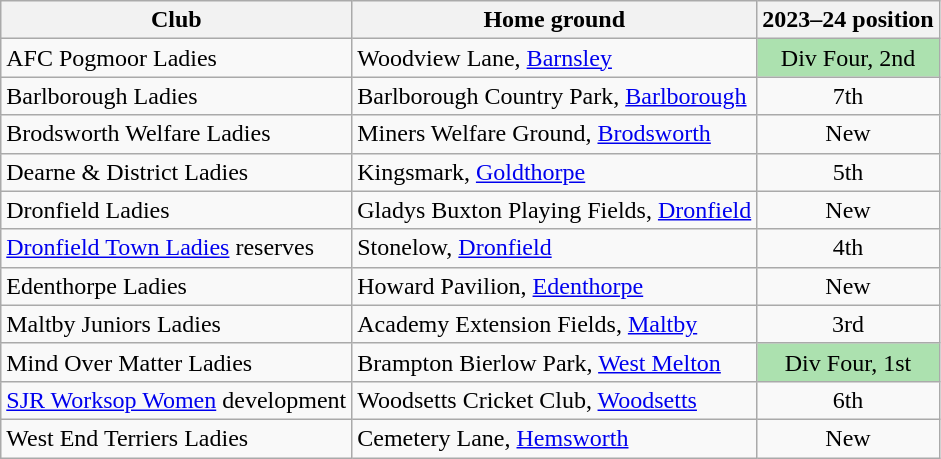<table class="wikitable sortable">
<tr>
<th>Club</th>
<th>Home ground</th>
<th>2023–24 position</th>
</tr>
<tr>
<td>AFC Pogmoor Ladies</td>
<td>Woodview Lane, <a href='#'>Barnsley</a></td>
<td style="text-align:center;" bgcolor="#ACE1AF">Div Four, 2nd</td>
</tr>
<tr>
<td>Barlborough Ladies</td>
<td>Barlborough Country Park, <a href='#'>Barlborough</a></td>
<td style="text-align:center;">7th</td>
</tr>
<tr>
<td>Brodsworth Welfare Ladies</td>
<td>Miners Welfare Ground, <a href='#'>Brodsworth</a></td>
<td style="text-align:center;">New</td>
</tr>
<tr>
<td>Dearne & District Ladies</td>
<td>Kingsmark, <a href='#'>Goldthorpe</a></td>
<td style="text-align:center;">5th</td>
</tr>
<tr>
<td>Dronfield Ladies</td>
<td>Gladys Buxton Playing Fields, <a href='#'>Dronfield</a></td>
<td style="text-align:center;">New</td>
</tr>
<tr>
<td><a href='#'>Dronfield Town Ladies</a> reserves</td>
<td>Stonelow, <a href='#'>Dronfield</a></td>
<td style="text-align:center;">4th</td>
</tr>
<tr>
<td>Edenthorpe Ladies</td>
<td>Howard Pavilion, <a href='#'>Edenthorpe</a></td>
<td style="text-align:center;">New</td>
</tr>
<tr>
<td>Maltby Juniors Ladies</td>
<td>Academy Extension Fields, <a href='#'>Maltby</a></td>
<td style="text-align:center;">3rd</td>
</tr>
<tr>
<td>Mind Over Matter Ladies</td>
<td>Brampton Bierlow Park, <a href='#'>West Melton</a></td>
<td style="text-align:center;" bgcolor="#ACE1AF">Div Four, 1st</td>
</tr>
<tr>
<td><a href='#'>SJR Worksop Women</a> development</td>
<td>Woodsetts Cricket Club, <a href='#'>Woodsetts</a></td>
<td style="text-align:center;">6th</td>
</tr>
<tr>
<td>West End Terriers Ladies</td>
<td>Cemetery Lane, <a href='#'>Hemsworth</a></td>
<td style="text-align:center;">New</td>
</tr>
</table>
